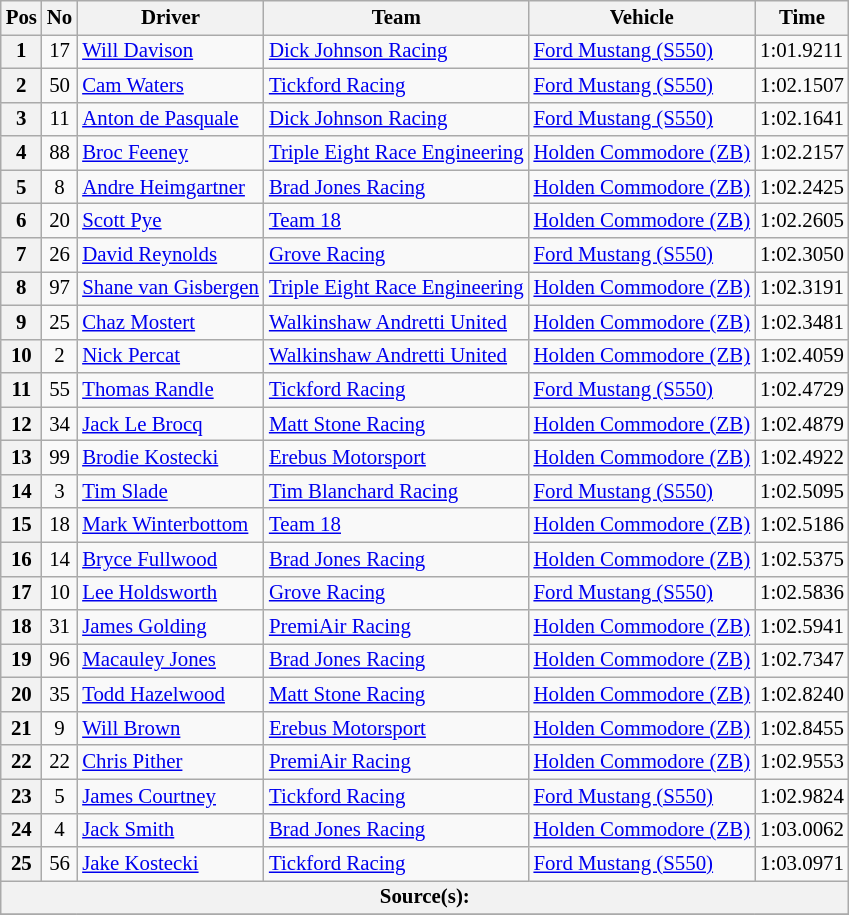<table class="wikitable" style="font-size: 87%">
<tr>
<th>Pos</th>
<th>No</th>
<th>Driver</th>
<th>Team</th>
<th>Vehicle</th>
<th>Time</th>
</tr>
<tr>
<th>1</th>
<td align="center">17</td>
<td> <a href='#'>Will Davison</a></td>
<td><a href='#'>Dick Johnson Racing</a></td>
<td><a href='#'>Ford Mustang (S550)</a></td>
<td>1:01.9211</td>
</tr>
<tr>
<th>2</th>
<td align="center">50</td>
<td> <a href='#'>Cam Waters</a></td>
<td><a href='#'>Tickford Racing</a></td>
<td><a href='#'>Ford Mustang (S550)</a></td>
<td>1:02.1507</td>
</tr>
<tr>
<th>3</th>
<td align="center">11</td>
<td> <a href='#'>Anton de Pasquale</a></td>
<td><a href='#'>Dick Johnson Racing</a></td>
<td><a href='#'>Ford Mustang (S550)</a></td>
<td>1:02.1641</td>
</tr>
<tr>
<th>4</th>
<td align="center">88</td>
<td> <a href='#'>Broc Feeney</a></td>
<td><a href='#'>Triple Eight Race Engineering</a></td>
<td><a href='#'>Holden Commodore (ZB)</a></td>
<td>1:02.2157</td>
</tr>
<tr>
<th>5</th>
<td align="center">8</td>
<td> <a href='#'>Andre Heimgartner</a></td>
<td><a href='#'>Brad Jones Racing</a></td>
<td><a href='#'>Holden Commodore (ZB)</a></td>
<td>1:02.2425</td>
</tr>
<tr>
<th>6</th>
<td align="center">20</td>
<td> <a href='#'>Scott Pye</a></td>
<td><a href='#'>Team 18</a></td>
<td><a href='#'>Holden Commodore (ZB)</a></td>
<td>1:02.2605</td>
</tr>
<tr>
<th>7</th>
<td align="center">26</td>
<td> <a href='#'>David Reynolds</a></td>
<td><a href='#'>Grove Racing</a></td>
<td><a href='#'>Ford Mustang (S550)</a></td>
<td>1:02.3050</td>
</tr>
<tr>
<th>8</th>
<td align="center">97</td>
<td> <a href='#'>Shane van Gisbergen</a></td>
<td><a href='#'>Triple Eight Race Engineering</a></td>
<td><a href='#'>Holden Commodore (ZB)</a></td>
<td>1:02.3191</td>
</tr>
<tr>
<th>9</th>
<td align="center">25</td>
<td> <a href='#'>Chaz Mostert</a></td>
<td><a href='#'>Walkinshaw Andretti United</a></td>
<td><a href='#'>Holden Commodore (ZB)</a></td>
<td>1:02.3481</td>
</tr>
<tr>
<th>10</th>
<td align="center">2</td>
<td> <a href='#'>Nick Percat</a></td>
<td><a href='#'>Walkinshaw Andretti United</a></td>
<td><a href='#'>Holden Commodore (ZB)</a></td>
<td>1:02.4059</td>
</tr>
<tr>
<th>11</th>
<td align="center">55</td>
<td> <a href='#'>Thomas Randle</a></td>
<td><a href='#'>Tickford Racing</a></td>
<td><a href='#'>Ford Mustang (S550)</a></td>
<td>1:02.4729</td>
</tr>
<tr>
<th>12</th>
<td align="center">34</td>
<td> <a href='#'>Jack Le Brocq</a></td>
<td><a href='#'>Matt Stone Racing</a></td>
<td><a href='#'>Holden Commodore (ZB)</a></td>
<td>1:02.4879</td>
</tr>
<tr>
<th>13</th>
<td align="center">99</td>
<td> <a href='#'>Brodie Kostecki</a></td>
<td><a href='#'>Erebus Motorsport</a></td>
<td><a href='#'>Holden Commodore (ZB)</a></td>
<td>1:02.4922</td>
</tr>
<tr>
<th>14</th>
<td align="center">3</td>
<td> <a href='#'>Tim Slade</a></td>
<td><a href='#'>Tim Blanchard Racing</a></td>
<td><a href='#'>Ford Mustang (S550)</a></td>
<td>1:02.5095</td>
</tr>
<tr>
<th>15</th>
<td align="center">18</td>
<td> <a href='#'>Mark Winterbottom</a></td>
<td><a href='#'>Team 18</a></td>
<td><a href='#'>Holden Commodore (ZB)</a></td>
<td>1:02.5186</td>
</tr>
<tr>
<th>16</th>
<td align="center">14</td>
<td> <a href='#'>Bryce Fullwood</a></td>
<td><a href='#'>Brad Jones Racing</a></td>
<td><a href='#'>Holden Commodore (ZB)</a></td>
<td>1:02.5375</td>
</tr>
<tr>
<th>17</th>
<td align="center">10</td>
<td> <a href='#'>Lee Holdsworth</a></td>
<td><a href='#'>Grove Racing</a></td>
<td><a href='#'>Ford Mustang (S550)</a></td>
<td>1:02.5836</td>
</tr>
<tr>
<th>18</th>
<td align="center">31</td>
<td> <a href='#'>James Golding</a></td>
<td><a href='#'>PremiAir Racing</a></td>
<td><a href='#'>Holden Commodore (ZB)</a></td>
<td>1:02.5941</td>
</tr>
<tr>
<th>19</th>
<td align="center">96</td>
<td> <a href='#'>Macauley Jones</a></td>
<td><a href='#'>Brad Jones Racing</a></td>
<td><a href='#'>Holden Commodore (ZB)</a></td>
<td>1:02.7347</td>
</tr>
<tr>
<th>20</th>
<td align="center">35</td>
<td> <a href='#'>Todd Hazelwood</a></td>
<td><a href='#'>Matt Stone Racing</a></td>
<td><a href='#'>Holden Commodore (ZB)</a></td>
<td>1:02.8240</td>
</tr>
<tr>
<th>21</th>
<td align="center">9</td>
<td> <a href='#'>Will Brown</a></td>
<td><a href='#'>Erebus Motorsport</a></td>
<td><a href='#'>Holden Commodore (ZB)</a></td>
<td>1:02.8455</td>
</tr>
<tr>
<th>22</th>
<td align="center">22</td>
<td> <a href='#'>Chris Pither</a></td>
<td><a href='#'>PremiAir Racing</a></td>
<td><a href='#'>Holden Commodore (ZB)</a></td>
<td>1:02.9553</td>
</tr>
<tr>
<th>23</th>
<td align="center">5</td>
<td> <a href='#'>James Courtney</a></td>
<td><a href='#'>Tickford Racing</a></td>
<td><a href='#'>Ford Mustang (S550)</a></td>
<td>1:02.9824</td>
</tr>
<tr>
<th>24</th>
<td align="center">4</td>
<td> <a href='#'>Jack Smith</a></td>
<td><a href='#'>Brad Jones Racing</a></td>
<td><a href='#'>Holden Commodore (ZB)</a></td>
<td>1:03.0062</td>
</tr>
<tr>
<th>25</th>
<td align="center">56</td>
<td> <a href='#'>Jake Kostecki</a></td>
<td><a href='#'>Tickford Racing</a></td>
<td><a href='#'>Ford Mustang (S550)</a></td>
<td>1:03.0971</td>
</tr>
<tr>
<th colspan="8">Source(s):</th>
</tr>
<tr>
</tr>
</table>
